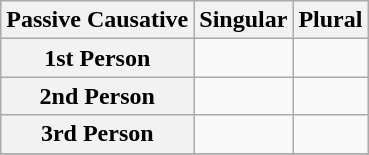<table class="wikitable">
<tr>
<th>Passive Causative</th>
<th>Singular</th>
<th>Plural</th>
</tr>
<tr>
<th>1st Person</th>
<td></td>
<td></td>
</tr>
<tr>
<th>2nd Person</th>
<td></td>
<td></td>
</tr>
<tr>
<th>3rd Person</th>
<td></td>
<td></td>
</tr>
<tr>
</tr>
</table>
